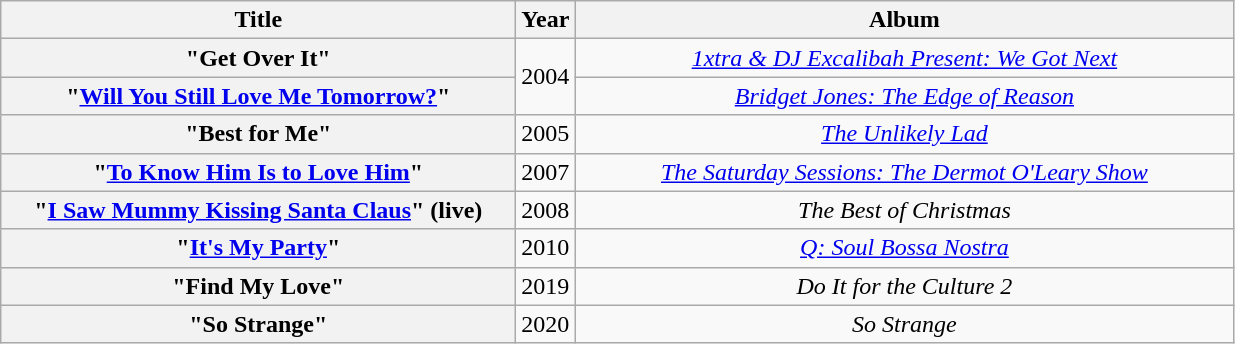<table class="wikitable plainrowheaders" style="text-align:center;">
<tr>
<th scope="col" style="width:21em;">Title</th>
<th scope="col">Year</th>
<th scope="col" style="width:27em;">Album</th>
</tr>
<tr>
<th scope="row">"Get Over It"<br></th>
<td rowspan="2">2004</td>
<td><em><a href='#'>1xtra & DJ Excalibah Present: We Got Next</a></em></td>
</tr>
<tr>
<th scope="row">"<a href='#'>Will You Still Love Me Tomorrow?</a>"</th>
<td><em><a href='#'>Bridget Jones: The Edge of Reason</a></em></td>
</tr>
<tr>
<th scope="row">"Best for Me"<br></th>
<td>2005</td>
<td><em><a href='#'>The Unlikely Lad</a></em></td>
</tr>
<tr>
<th scope="row">"<a href='#'>To Know Him Is to Love Him</a>"</th>
<td>2007</td>
<td><em><a href='#'>The Saturday Sessions: The Dermot O'Leary Show</a></em></td>
</tr>
<tr>
<th scope="row">"<a href='#'>I Saw Mummy Kissing Santa Claus</a>" (live)</th>
<td>2008</td>
<td><em>The Best of Christmas</em></td>
</tr>
<tr>
<th scope="row">"<a href='#'>It's My Party</a>"<br></th>
<td>2010</td>
<td><em><a href='#'>Q: Soul Bossa Nostra</a></em></td>
</tr>
<tr>
<th scope="row">"Find My Love"<br></th>
<td>2019</td>
<td><em>Do It for the Culture 2</em></td>
</tr>
<tr>
<th scope="row">"So Strange"<br></th>
<td>2020</td>
<td><em>So Strange</em></td>
</tr>
</table>
